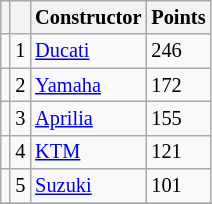<table class="wikitable" style="font-size: 85%;">
<tr>
<th></th>
<th></th>
<th>Constructor</th>
<th>Points</th>
</tr>
<tr>
<td></td>
<td align=center>1</td>
<td> <a href='#'>Ducati</a></td>
<td align=left>246</td>
</tr>
<tr>
<td></td>
<td align=center>2</td>
<td> <a href='#'>Yamaha</a></td>
<td align=left>172</td>
</tr>
<tr>
<td></td>
<td align=center>3</td>
<td> <a href='#'>Aprilia</a></td>
<td align=left>155</td>
</tr>
<tr>
<td></td>
<td align=center>4</td>
<td> <a href='#'>KTM</a></td>
<td align=left>121</td>
</tr>
<tr>
<td></td>
<td align=center>5</td>
<td> <a href='#'>Suzuki</a></td>
<td align=left>101</td>
</tr>
<tr>
</tr>
</table>
